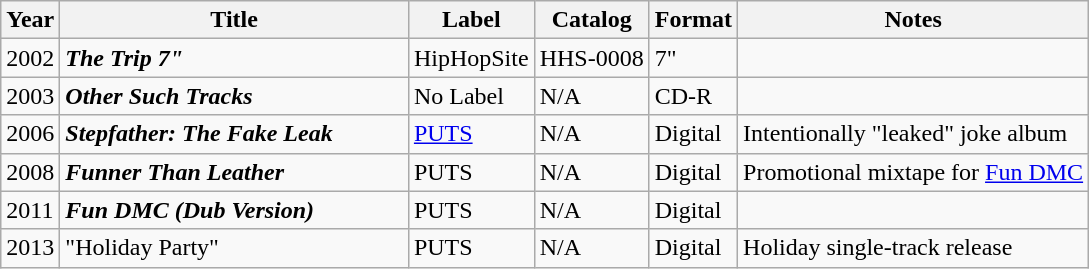<table class="wikitable">
<tr>
<th>Year</th>
<th width="225">Title</th>
<th>Label</th>
<th>Catalog</th>
<th>Format</th>
<th>Notes</th>
</tr>
<tr>
<td>2002</td>
<td><strong><em>The Trip 7"</em></strong></td>
<td>HipHopSite</td>
<td>HHS-0008</td>
<td>7"</td>
<td></td>
</tr>
<tr>
<td>2003</td>
<td><strong><em>Other Such Tracks</em></strong></td>
<td>No Label</td>
<td>N/A</td>
<td>CD-R</td>
<td></td>
</tr>
<tr>
<td>2006</td>
<td><strong><em>Stepfather: The Fake Leak</em></strong></td>
<td><a href='#'>PUTS</a></td>
<td>N/A</td>
<td>Digital</td>
<td>Intentionally "leaked" joke album</td>
</tr>
<tr>
<td>2008</td>
<td><strong><em>Funner Than Leather</em></strong></td>
<td>PUTS</td>
<td>N/A</td>
<td>Digital</td>
<td>Promotional mixtape for <a href='#'>Fun DMC</a></td>
</tr>
<tr>
<td>2011</td>
<td><strong><em>Fun DMC (Dub Version)</em></strong></td>
<td>PUTS</td>
<td>N/A</td>
<td>Digital</td>
<td></td>
</tr>
<tr>
<td>2013</td>
<td>"Holiday Party"</td>
<td>PUTS</td>
<td>N/A</td>
<td>Digital</td>
<td>Holiday single-track release</td>
</tr>
</table>
